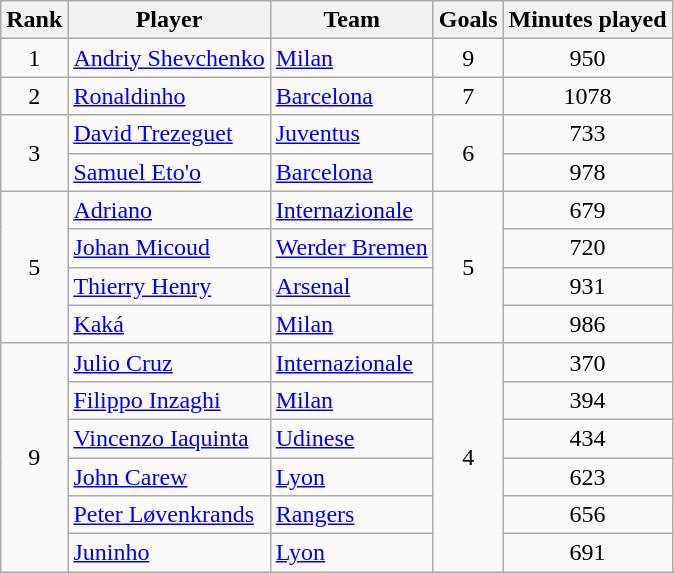<table class="wikitable" style="text-align:center">
<tr>
<th>Rank</th>
<th>Player</th>
<th>Team</th>
<th>Goals</th>
<th>Minutes played</th>
</tr>
<tr>
<td>1</td>
<td align=left> <a href='#'>Andriy Shevchenko</a></td>
<td align=left> <a href='#'>Milan</a></td>
<td>9</td>
<td>950</td>
</tr>
<tr>
<td>2</td>
<td align=left> <a href='#'>Ronaldinho</a></td>
<td align=left> <a href='#'>Barcelona</a></td>
<td>7</td>
<td>1078</td>
</tr>
<tr>
<td rowspan=2>3</td>
<td align=left> <a href='#'>David Trezeguet</a></td>
<td align=left> <a href='#'>Juventus</a></td>
<td rowspan=2>6</td>
<td>733</td>
</tr>
<tr>
<td align=left> <a href='#'>Samuel Eto'o</a></td>
<td align=left> <a href='#'>Barcelona</a></td>
<td>978</td>
</tr>
<tr>
<td rowspan=4>5</td>
<td align=left> <a href='#'>Adriano</a></td>
<td align=left> <a href='#'>Internazionale</a></td>
<td rowspan=4>5</td>
<td>679</td>
</tr>
<tr>
<td align=left> <a href='#'>Johan Micoud</a></td>
<td align=left> <a href='#'>Werder Bremen</a></td>
<td>720</td>
</tr>
<tr>
<td align=left> <a href='#'>Thierry Henry</a></td>
<td align=left> <a href='#'>Arsenal</a></td>
<td>931</td>
</tr>
<tr>
<td align=left> <a href='#'>Kaká</a></td>
<td align=left> <a href='#'>Milan</a></td>
<td>986</td>
</tr>
<tr>
<td rowspan=6>9</td>
<td align=left> <a href='#'>Julio Cruz</a></td>
<td align=left> <a href='#'>Internazionale</a></td>
<td rowspan=6>4</td>
<td>370</td>
</tr>
<tr>
<td align=left> <a href='#'>Filippo Inzaghi</a></td>
<td align=left> <a href='#'>Milan</a></td>
<td>394</td>
</tr>
<tr>
<td align=left> <a href='#'>Vincenzo Iaquinta</a></td>
<td align=left> <a href='#'>Udinese</a></td>
<td>434</td>
</tr>
<tr>
<td align=left> <a href='#'>John Carew</a></td>
<td align=left> <a href='#'>Lyon</a></td>
<td>623</td>
</tr>
<tr>
<td align=left> <a href='#'>Peter Løvenkrands</a></td>
<td align=left> <a href='#'>Rangers</a></td>
<td>656</td>
</tr>
<tr>
<td align=left> <a href='#'>Juninho</a></td>
<td align=left> <a href='#'>Lyon</a></td>
<td>691</td>
</tr>
</table>
